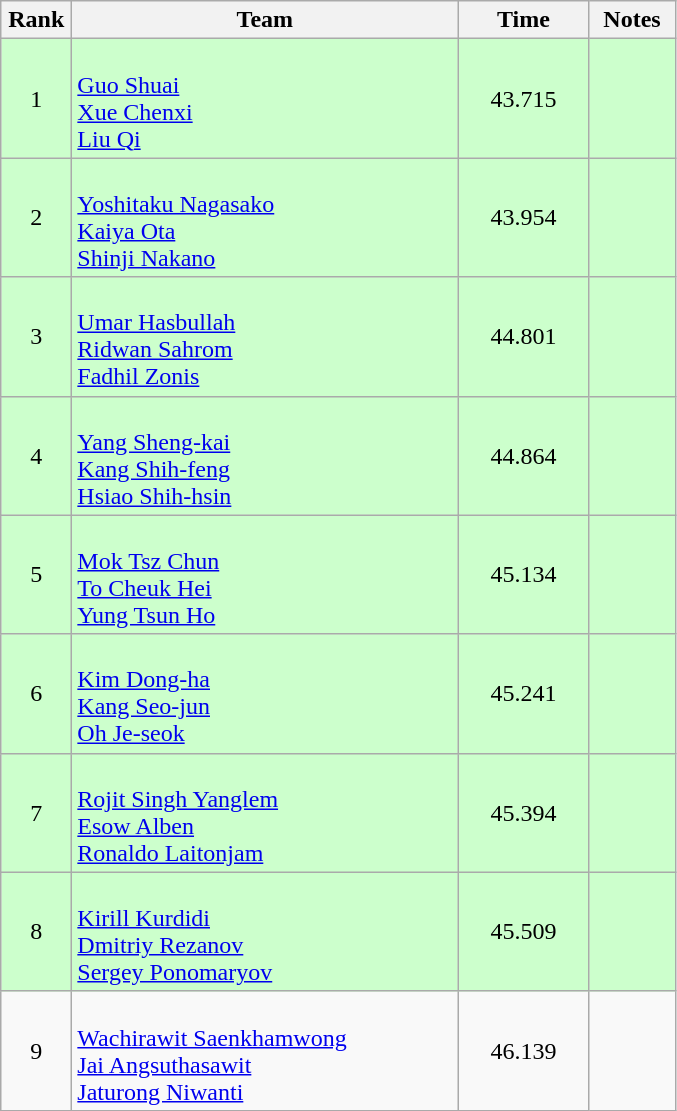<table class=wikitable style="text-align:center">
<tr>
<th width=40>Rank</th>
<th width=250>Team</th>
<th width=80>Time</th>
<th width=50>Notes</th>
</tr>
<tr bgcolor=ccffcc>
<td>1</td>
<td align=left><br><a href='#'>Guo Shuai</a><br><a href='#'>Xue Chenxi</a><br><a href='#'>Liu Qi</a></td>
<td>43.715</td>
<td></td>
</tr>
<tr bgcolor=ccffcc>
<td>2</td>
<td align=left><br><a href='#'>Yoshitaku Nagasako</a><br><a href='#'>Kaiya Ota</a><br><a href='#'>Shinji Nakano</a></td>
<td>43.954</td>
<td></td>
</tr>
<tr bgcolor=ccffcc>
<td>3</td>
<td align=left><br><a href='#'>Umar Hasbullah</a><br><a href='#'>Ridwan Sahrom</a><br><a href='#'>Fadhil Zonis</a></td>
<td>44.801</td>
<td></td>
</tr>
<tr bgcolor=ccffcc>
<td>4</td>
<td align=left><br><a href='#'>Yang Sheng-kai</a><br><a href='#'>Kang Shih-feng</a><br><a href='#'>Hsiao Shih-hsin</a></td>
<td>44.864</td>
<td></td>
</tr>
<tr bgcolor=ccffcc>
<td>5</td>
<td align=left><br><a href='#'>Mok Tsz Chun</a><br><a href='#'>To Cheuk Hei</a><br><a href='#'>Yung Tsun Ho</a></td>
<td>45.134</td>
<td></td>
</tr>
<tr bgcolor=ccffcc>
<td>6</td>
<td align=left><br><a href='#'>Kim Dong-ha</a><br><a href='#'>Kang Seo-jun</a><br><a href='#'>Oh Je-seok</a></td>
<td>45.241</td>
<td></td>
</tr>
<tr bgcolor=ccffcc>
<td>7</td>
<td align=left><br><a href='#'>Rojit Singh Yanglem</a><br><a href='#'>Esow Alben</a><br><a href='#'>Ronaldo Laitonjam</a></td>
<td>45.394</td>
<td></td>
</tr>
<tr bgcolor=ccffcc>
<td>8</td>
<td align=left><br><a href='#'>Kirill Kurdidi</a><br><a href='#'>Dmitriy Rezanov</a><br><a href='#'>Sergey Ponomaryov</a></td>
<td>45.509</td>
<td></td>
</tr>
<tr>
<td>9</td>
<td align=left><br><a href='#'>Wachirawit Saenkhamwong</a><br><a href='#'>Jai Angsuthasawit</a><br><a href='#'>Jaturong Niwanti</a></td>
<td>46.139</td>
<td></td>
</tr>
</table>
